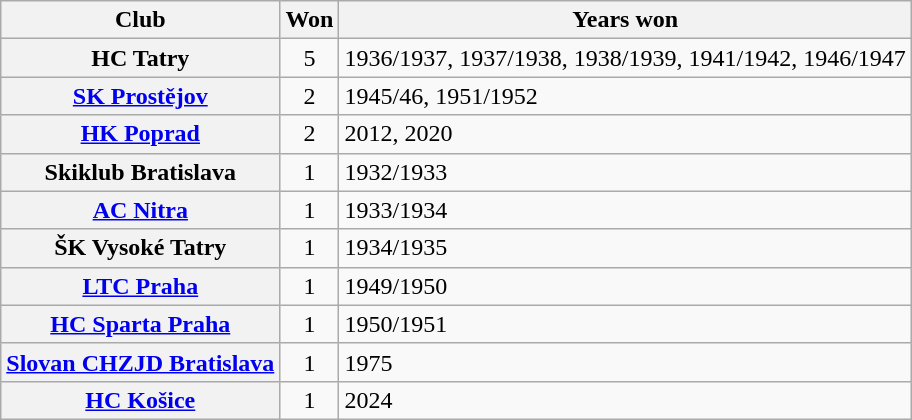<table class="wikitable plainrowheaders sortable">
<tr>
<th scope=col>Club</th>
<th scope=col>Won</th>
<th scope=col>Years won</th>
</tr>
<tr>
<th scope=row> HC Tatry</th>
<td align=center>5</td>
<td>1936/1937, 1937/1938, 1938/1939, 1941/1942, 1946/1947</td>
</tr>
<tr>
<th scope=row>  <a href='#'>SK Prostějov</a></th>
<td align=center>2</td>
<td>1945/46, 1951/1952</td>
</tr>
<tr>
<th scope=row>  <a href='#'>HK Poprad</a></th>
<td align=center>2</td>
<td>2012, 2020</td>
</tr>
<tr>
<th scope=row>  Skiklub Bratislava</th>
<td align=center>1</td>
<td>1932/1933</td>
</tr>
<tr>
<th scope=row>  <a href='#'>AC Nitra</a></th>
<td align=center>1</td>
<td>1933/1934</td>
</tr>
<tr>
<th scope=row> ŠK Vysoké Tatry</th>
<td align=center>1</td>
<td>1934/1935</td>
</tr>
<tr>
<th scope=row>  <a href='#'>LTC Praha</a></th>
<td align=center>1</td>
<td>1949/1950</td>
</tr>
<tr>
<th scope=row>  <a href='#'>HC Sparta Praha</a></th>
<td align=center>1</td>
<td>1950/1951</td>
</tr>
<tr>
<th scope=row>  <a href='#'>Slovan CHZJD Bratislava</a></th>
<td align=center>1</td>
<td>1975</td>
</tr>
<tr>
<th scope=row>  <a href='#'>HC Košice</a></th>
<td align=center>1</td>
<td>2024</td>
</tr>
</table>
